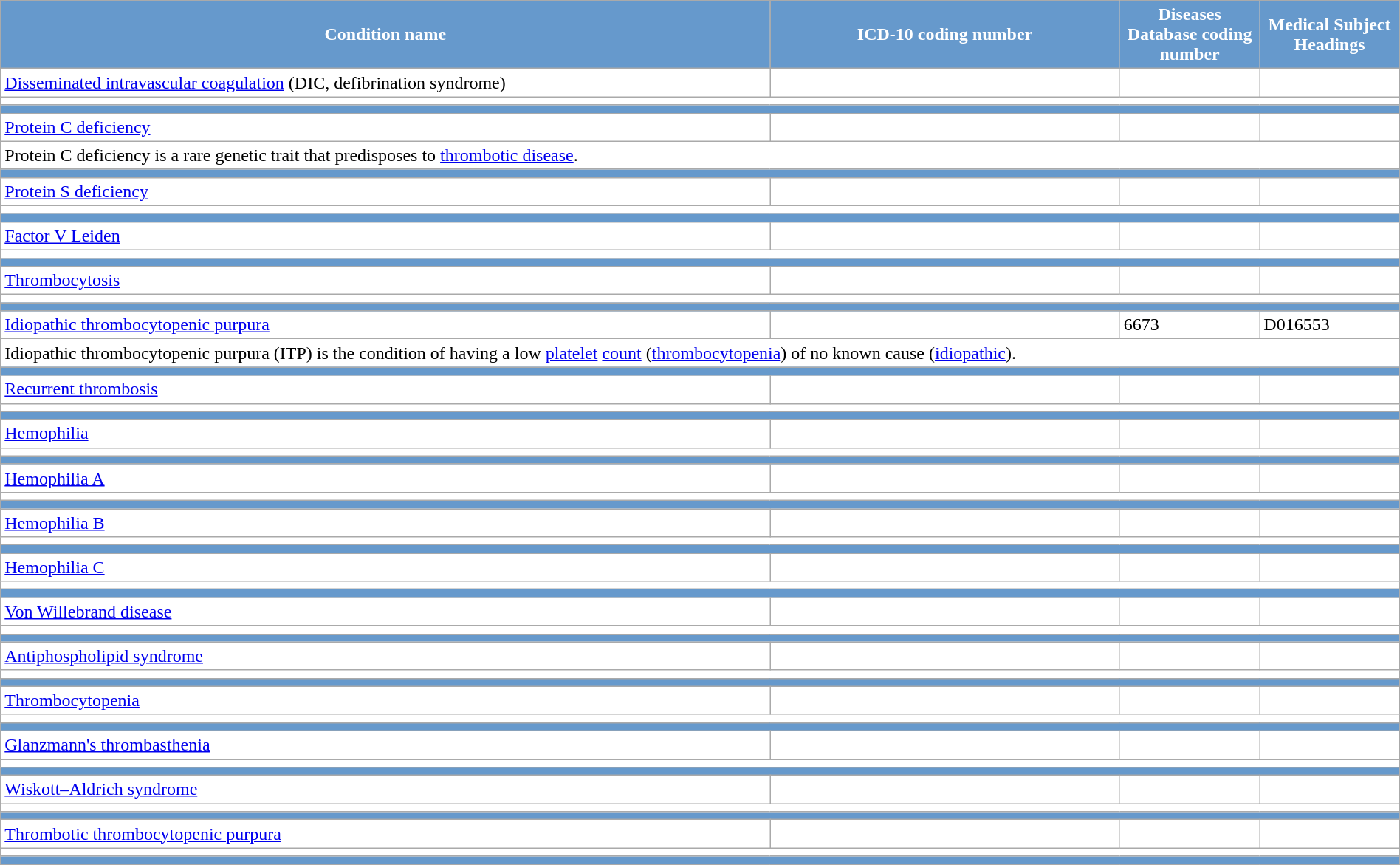<table class="wikitable" style="width:100%; margin-right:auto; background: #FFFFFF;">
<tr style="color:white">
<th style="background-color:#6699CC; width:55%">Condition name</th>
<th style="background-color:#6699CC; width:25%">ICD-10 coding number</th>
<th style="background-color:#6699CC; width:10%">Diseases Database coding number</th>
<th style="background-color:#6699CC; width:10%">Medical Subject Headings</th>
</tr>
<tr>
<td><a href='#'>Disseminated intravascular coagulation</a> (DIC, defibrination syndrome)</td>
<td></td>
<td></td>
<td></td>
</tr>
<tr>
<td colspan="6"></td>
</tr>
<tr>
<td colspan="6" bgcolor="#6699CC"></td>
</tr>
<tr>
<td><a href='#'>Protein C deficiency</a></td>
<td></td>
<td></td>
<td></td>
</tr>
<tr>
<td colspan="6">Protein C deficiency is a rare genetic trait that predisposes to <a href='#'>thrombotic disease</a>.</td>
</tr>
<tr>
<td colspan="6" bgcolor="#6699CC"></td>
</tr>
<tr>
<td><a href='#'>Protein S deficiency</a></td>
<td></td>
<td></td>
<td></td>
</tr>
<tr>
<td colspan="6"></td>
</tr>
<tr>
<td colspan="6" bgcolor="#6699CC"></td>
</tr>
<tr>
<td><a href='#'>Factor V Leiden</a></td>
<td></td>
<td></td>
<td></td>
</tr>
<tr>
<td colspan="6"></td>
</tr>
<tr>
<td colspan="6" bgcolor="#6699CC"></td>
</tr>
<tr>
<td><a href='#'>Thrombocytosis</a></td>
<td></td>
<td></td>
<td></td>
</tr>
<tr>
<td colspan="6"></td>
</tr>
<tr>
<td colspan="6" bgcolor="#6699CC"></td>
</tr>
<tr>
<td><a href='#'>Idiopathic thrombocytopenic purpura</a></td>
<td></td>
<td>6673</td>
<td>D016553</td>
</tr>
<tr>
<td colspan="6">Idiopathic thrombocytopenic purpura (ITP) is the condition of having a low <a href='#'>platelet</a> <a href='#'>count</a> (<a href='#'>thrombocytopenia</a>) of no known cause (<a href='#'>idiopathic</a>).</td>
</tr>
<tr>
<td colspan="6" bgcolor="#6699CC"></td>
</tr>
<tr>
<td><a href='#'>Recurrent thrombosis</a></td>
<td></td>
<td></td>
<td></td>
</tr>
<tr>
<td colspan="6"></td>
</tr>
<tr>
<td colspan="6" bgcolor="#6699CC"></td>
</tr>
<tr>
<td><a href='#'>Hemophilia</a></td>
<td></td>
<td></td>
<td></td>
</tr>
<tr>
<td colspan="6"></td>
</tr>
<tr>
<td colspan="6" bgcolor="#6699CC"></td>
</tr>
<tr>
<td><a href='#'>Hemophilia A</a></td>
<td></td>
<td></td>
<td></td>
</tr>
<tr>
<td colspan="6"></td>
</tr>
<tr>
<td colspan="6" bgcolor="#6699CC"></td>
</tr>
<tr>
<td><a href='#'>Hemophilia B</a></td>
<td></td>
<td></td>
<td></td>
</tr>
<tr>
<td colspan="6"></td>
</tr>
<tr>
<td colspan="6" bgcolor="#6699CC"></td>
</tr>
<tr>
<td><a href='#'>Hemophilia C</a></td>
<td></td>
<td></td>
<td></td>
</tr>
<tr>
<td colspan="6"></td>
</tr>
<tr>
<td colspan="6" bgcolor="#6699CC"></td>
</tr>
<tr>
<td><a href='#'>Von Willebrand disease</a></td>
<td></td>
<td></td>
<td></td>
</tr>
<tr>
<td colspan="6"></td>
</tr>
<tr>
<td colspan="6" bgcolor="#6699CC"></td>
</tr>
<tr>
<td><a href='#'>Antiphospholipid syndrome</a></td>
<td></td>
<td></td>
<td></td>
</tr>
<tr>
<td colspan="6"></td>
</tr>
<tr>
<td colspan="6" bgcolor="#6699CC"></td>
</tr>
<tr>
<td><a href='#'>Thrombocytopenia</a></td>
<td></td>
<td></td>
<td></td>
</tr>
<tr>
<td colspan="6"></td>
</tr>
<tr>
<td colspan="6" bgcolor="#6699CC"></td>
</tr>
<tr>
<td><a href='#'>Glanzmann's thrombasthenia</a></td>
<td></td>
<td></td>
<td></td>
</tr>
<tr>
<td colspan="6"></td>
</tr>
<tr>
<td colspan="6" bgcolor="#6699CC"></td>
</tr>
<tr>
<td><a href='#'>Wiskott–Aldrich syndrome</a></td>
<td></td>
<td></td>
<td></td>
</tr>
<tr>
<td colspan="6"></td>
</tr>
<tr>
<td colspan="6" bgcolor="#6699CC"></td>
</tr>
<tr>
<td><a href='#'>Thrombotic thrombocytopenic purpura</a></td>
<td></td>
<td></td>
<td></td>
</tr>
<tr>
<td colspan="6"></td>
</tr>
<tr>
<td colspan="6" bgcolor="#6699CC"></td>
</tr>
<tr>
</tr>
</table>
